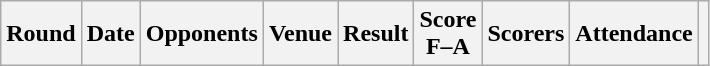<table class="wikitable plainrowheaders sortable" style="text-align:center">
<tr>
<th scope="col">Round</th>
<th scope="col">Date</th>
<th scope="col">Opponents</th>
<th scope="col">Venue</th>
<th scope="col">Result</th>
<th scope="col">Score<br>F–A</th>
<th scope="col" class="unsortable">Scorers</th>
<th scope="col">Attendance</th>
<th scope="col" class="unsortable"></th>
</tr>
</table>
